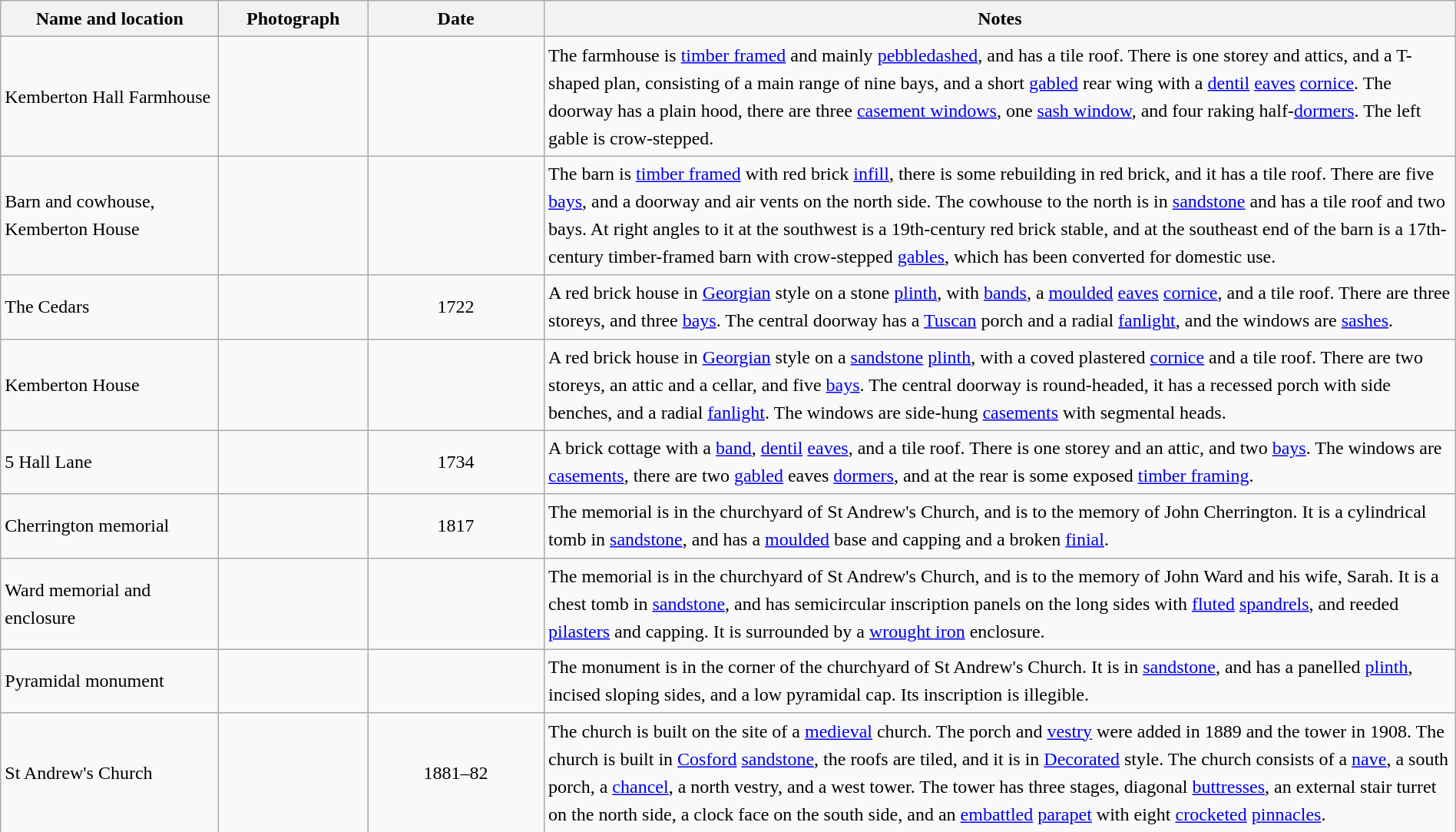<table class="wikitable sortable plainrowheaders" style="width:100%;border:0px;text-align:left;line-height:150%;">
<tr>
<th scope="col"  style="width:150px">Name and location</th>
<th scope="col"  style="width:100px" class="unsortable">Photograph</th>
<th scope="col"  style="width:120px">Date</th>
<th scope="col"  style="width:650px" class="unsortable">Notes</th>
</tr>
<tr>
<td>Kemberton Hall Farmhouse<br><small></small></td>
<td></td>
<td align="center"></td>
<td>The farmhouse is <a href='#'>timber framed</a> and mainly <a href='#'>pebbledashed</a>, and has a tile roof.  There is one storey and attics, and a T-shaped plan, consisting of a main range of nine bays, and a short <a href='#'>gabled</a> rear wing with a <a href='#'>dentil</a> <a href='#'>eaves</a> <a href='#'>cornice</a>.  The doorway has a plain hood, there are three <a href='#'>casement windows</a>, one <a href='#'>sash window</a>, and four raking half-<a href='#'>dormers</a>.  The left gable is crow-stepped.</td>
</tr>
<tr>
<td>Barn and cowhouse, Kemberton House<br><small></small></td>
<td></td>
<td align="center"></td>
<td>The barn is <a href='#'>timber framed</a> with red brick <a href='#'>infill</a>, there is some rebuilding in red brick, and it has a tile roof.  There are five <a href='#'>bays</a>, and a doorway and air vents on the north side.  The cowhouse to the north is in <a href='#'>sandstone</a> and has a tile roof and two bays.  At right angles to it at the southwest is a 19th-century red brick stable, and at the southeast end of the barn is a 17th-century timber-framed barn with crow-stepped <a href='#'>gables</a>, which has been converted for domestic use.</td>
</tr>
<tr>
<td>The Cedars<br><small></small></td>
<td></td>
<td align="center">1722</td>
<td>A red brick house in <a href='#'>Georgian</a> style on a stone <a href='#'>plinth</a>, with <a href='#'>bands</a>, a <a href='#'>moulded</a> <a href='#'>eaves</a> <a href='#'>cornice</a>, and a tile roof.  There are three storeys, and three <a href='#'>bays</a>.  The central doorway has a <a href='#'>Tuscan</a> porch and a radial <a href='#'>fanlight</a>, and the windows are <a href='#'>sashes</a>.</td>
</tr>
<tr>
<td>Kemberton House<br><small></small></td>
<td></td>
<td align="center"></td>
<td>A red brick house in <a href='#'>Georgian</a> style on a <a href='#'>sandstone</a> <a href='#'>plinth</a>, with a coved plastered <a href='#'>cornice</a> and a tile roof.  There are two storeys, an attic and a cellar, and five <a href='#'>bays</a>.  The central doorway is round-headed, it has a recessed porch with side benches, and a radial <a href='#'>fanlight</a>.  The windows are side-hung <a href='#'>casements</a> with segmental heads.</td>
</tr>
<tr>
<td>5 Hall Lane<br><small></small></td>
<td></td>
<td align="center">1734</td>
<td>A brick cottage with a <a href='#'>band</a>, <a href='#'>dentil</a> <a href='#'>eaves</a>, and a tile roof.  There is one storey and an attic, and two <a href='#'>bays</a>.  The windows are <a href='#'>casements</a>, there are two <a href='#'>gabled</a> eaves <a href='#'>dormers</a>, and at the rear is some exposed <a href='#'>timber framing</a>.</td>
</tr>
<tr>
<td>Cherrington memorial<br><small></small></td>
<td></td>
<td align="center">1817</td>
<td>The memorial is in the churchyard of St Andrew's Church, and is to the memory of John Cherrington.  It is a cylindrical tomb in <a href='#'>sandstone</a>, and has a <a href='#'>moulded</a> base and capping and a broken <a href='#'>finial</a>.</td>
</tr>
<tr>
<td>Ward memorial and enclosure<br><small></small></td>
<td></td>
<td align="center"></td>
<td>The memorial is in the churchyard of St Andrew's Church, and is to the memory of John Ward and his wife, Sarah.  It is a chest tomb in <a href='#'>sandstone</a>, and has semicircular inscription panels on the long sides with <a href='#'>fluted</a> <a href='#'>spandrels</a>, and reeded <a href='#'>pilasters</a> and capping.  It is surrounded by a <a href='#'>wrought iron</a> enclosure.</td>
</tr>
<tr>
<td>Pyramidal monument<br><small></small></td>
<td></td>
<td align="center"></td>
<td>The monument is in the corner of the churchyard of St Andrew's Church.  It is in <a href='#'>sandstone</a>, and has a panelled <a href='#'>plinth</a>, incised sloping sides, and a low pyramidal cap.  Its inscription is illegible.</td>
</tr>
<tr>
<td>St Andrew's Church<br><small></small></td>
<td></td>
<td align="center">1881–82</td>
<td>The church is built on the site of a <a href='#'>medieval</a> church.  The porch and <a href='#'>vestry</a> were added in 1889 and the tower in 1908.  The church is built in <a href='#'>Cosford</a> <a href='#'>sandstone</a>, the roofs are tiled, and it is in <a href='#'>Decorated</a> style.  The church consists of a <a href='#'>nave</a>, a south porch, a <a href='#'>chancel</a>, a north vestry, and a west tower.  The tower has three stages, diagonal <a href='#'>buttresses</a>, an external stair turret on the north side, a clock face on the south side, and an <a href='#'>embattled</a> <a href='#'>parapet</a> with eight <a href='#'>crocketed</a> <a href='#'>pinnacles</a>.</td>
</tr>
<tr>
</tr>
</table>
